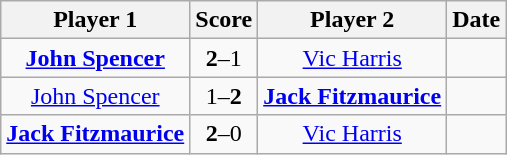<table class="wikitable" style="text-align: center">
<tr>
<th>Player 1</th>
<th>Score</th>
<th>Player 2</th>
<th>Date</th>
</tr>
<tr>
<td> <strong><a href='#'>John Spencer</a></strong></td>
<td><strong>2</strong>–1</td>
<td> <a href='#'>Vic Harris</a></td>
<td></td>
</tr>
<tr>
<td> <a href='#'>John Spencer</a></td>
<td>1–<strong>2</strong></td>
<td> <strong><a href='#'>Jack Fitzmaurice</a></strong></td>
<td></td>
</tr>
<tr>
<td> <strong><a href='#'>Jack Fitzmaurice</a></strong></td>
<td><strong>2</strong>–0</td>
<td> <a href='#'>Vic Harris</a></td>
<td></td>
</tr>
</table>
